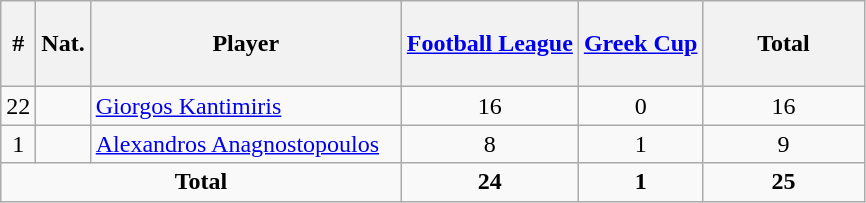<table class="wikitable sortable alternance" ; style="text-align:center; ">
<tr>
<th height=50>#</th>
<th width=10>Nat.</th>
<th width=200>Player</th>
<th height=50><a href='#'>Football League</a></th>
<th height=50><a href='#'>Greek Cup</a></th>
<th width=100>Total</th>
</tr>
<tr>
<td>22</td>
<td></td>
<td align="left"><a href='#'>Giorgos Kantimiris</a></td>
<td>16</td>
<td>0</td>
<td>16</td>
</tr>
<tr>
<td>1</td>
<td></td>
<td align="left"><a href='#'>Alexandros Anagnostopoulos</a></td>
<td>8</td>
<td>1</td>
<td>9</td>
</tr>
<tr class="sortbottom">
<td colspan="3"><strong>Total</strong></td>
<td><strong>24</strong></td>
<td><strong>1</strong></td>
<td><strong>25</strong></td>
</tr>
</table>
